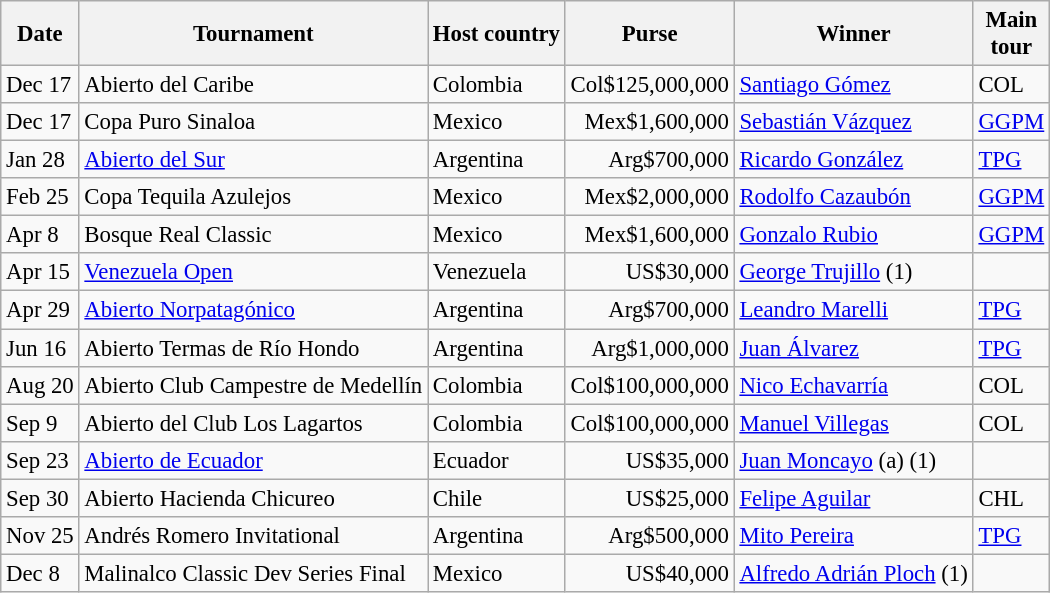<table class="wikitable" style="font-size:95%;">
<tr>
<th>Date</th>
<th>Tournament</th>
<th>Host country</th>
<th>Purse</th>
<th>Winner</th>
<th>Main<br>tour</th>
</tr>
<tr>
<td>Dec 17</td>
<td>Abierto del Caribe</td>
<td>Colombia</td>
<td align=right>Col$125,000,000</td>
<td> <a href='#'>Santiago Gómez</a></td>
<td>COL</td>
</tr>
<tr>
<td>Dec 17</td>
<td>Copa Puro Sinaloa</td>
<td>Mexico</td>
<td align=right>Mex$1,600,000</td>
<td> <a href='#'>Sebastián Vázquez</a></td>
<td><a href='#'>GGPM</a></td>
</tr>
<tr>
<td>Jan 28</td>
<td><a href='#'>Abierto del Sur</a></td>
<td>Argentina</td>
<td align=right>Arg$700,000</td>
<td> <a href='#'>Ricardo González</a></td>
<td><a href='#'>TPG</a></td>
</tr>
<tr>
<td>Feb 25</td>
<td>Copa Tequila Azulejos</td>
<td>Mexico</td>
<td align=right>Mex$2,000,000</td>
<td> <a href='#'>Rodolfo Cazaubón</a></td>
<td><a href='#'>GGPM</a></td>
</tr>
<tr>
<td>Apr 8</td>
<td>Bosque Real Classic</td>
<td>Mexico</td>
<td align=right>Mex$1,600,000</td>
<td> <a href='#'>Gonzalo Rubio</a></td>
<td><a href='#'>GGPM</a></td>
</tr>
<tr>
<td>Apr 15</td>
<td><a href='#'>Venezuela Open</a></td>
<td>Venezuela</td>
<td align=right>US$30,000</td>
<td> <a href='#'>George Trujillo</a> (1)</td>
<td></td>
</tr>
<tr>
<td>Apr 29</td>
<td><a href='#'>Abierto Norpatagónico</a></td>
<td>Argentina</td>
<td align=right>Arg$700,000</td>
<td> <a href='#'>Leandro Marelli</a></td>
<td><a href='#'>TPG</a></td>
</tr>
<tr>
<td>Jun 16</td>
<td>Abierto Termas de Río Hondo</td>
<td>Argentina</td>
<td align=right>Arg$1,000,000</td>
<td> <a href='#'>Juan Álvarez</a></td>
<td><a href='#'>TPG</a></td>
</tr>
<tr>
<td>Aug 20</td>
<td>Abierto Club Campestre de Medellín</td>
<td>Colombia</td>
<td align=right>Col$100,000,000</td>
<td> <a href='#'>Nico Echavarría</a></td>
<td>COL</td>
</tr>
<tr>
<td>Sep 9</td>
<td>Abierto del Club Los Lagartos</td>
<td>Colombia</td>
<td align=right>Col$100,000,000</td>
<td> <a href='#'>Manuel Villegas</a></td>
<td>COL</td>
</tr>
<tr>
<td>Sep 23</td>
<td><a href='#'>Abierto de Ecuador</a></td>
<td>Ecuador</td>
<td align=right>US$35,000</td>
<td> <a href='#'>Juan Moncayo</a> (a) (1)</td>
<td></td>
</tr>
<tr>
<td>Sep 30</td>
<td>Abierto Hacienda Chicureo</td>
<td>Chile</td>
<td align=right>US$25,000</td>
<td> <a href='#'>Felipe Aguilar</a></td>
<td>CHL</td>
</tr>
<tr>
<td>Nov 25</td>
<td>Andrés Romero Invitational</td>
<td>Argentina</td>
<td align=right>Arg$500,000</td>
<td> <a href='#'>Mito Pereira</a></td>
<td><a href='#'>TPG</a></td>
</tr>
<tr>
<td>Dec 8</td>
<td>Malinalco Classic Dev Series Final</td>
<td>Mexico</td>
<td align=right>US$40,000</td>
<td> <a href='#'>Alfredo Adrián Ploch</a> (1)</td>
<td></td>
</tr>
</table>
